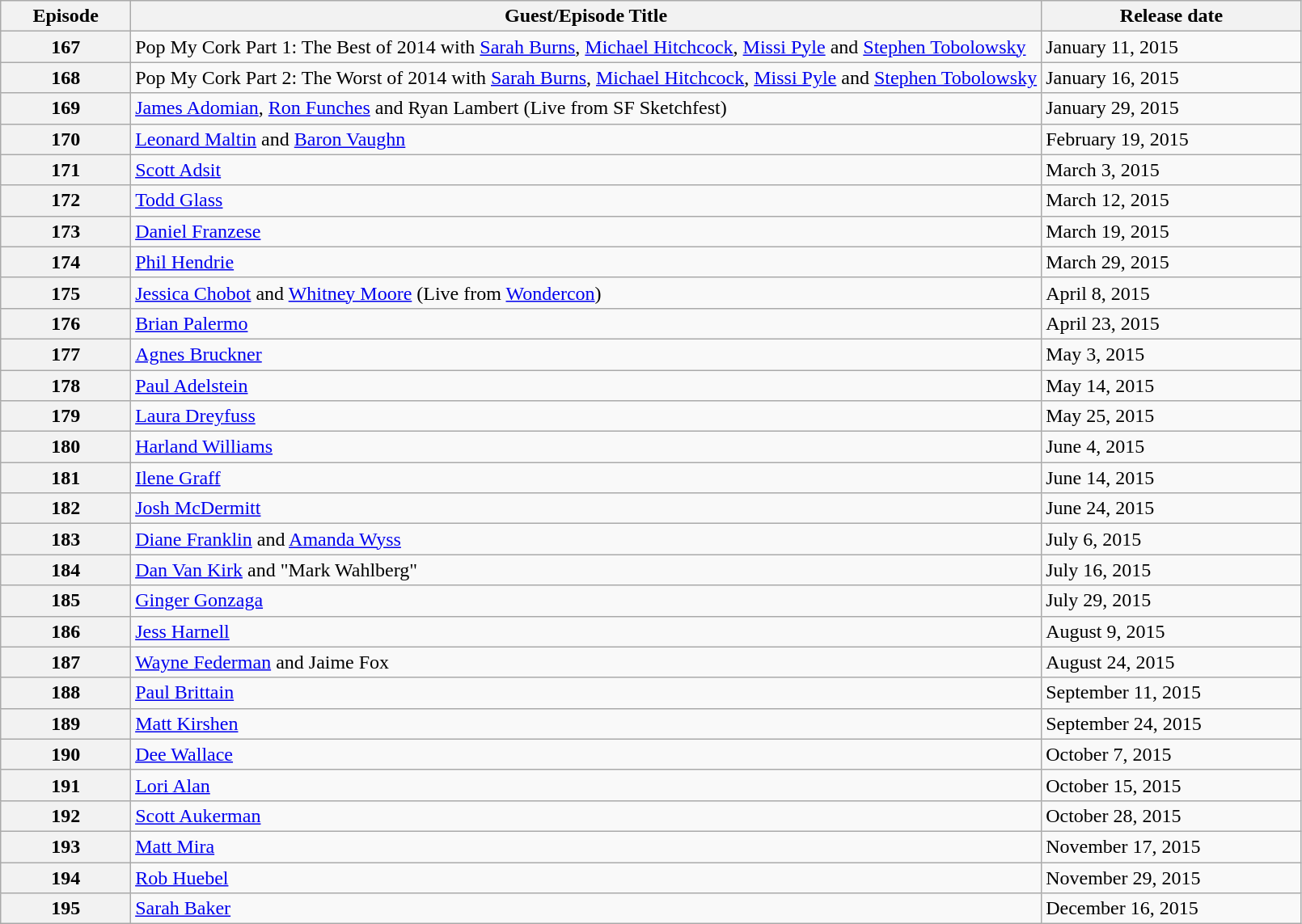<table class="wikitable sortable">
<tr>
<th style="width:10%;">Episode</th>
<th style="width:70%;">Guest/Episode Title</th>
<th style="width:20%;">Release date</th>
</tr>
<tr>
<th>167</th>
<td>Pop My Cork Part 1: The Best of 2014 with <a href='#'>Sarah Burns</a>, <a href='#'>Michael Hitchcock</a>, <a href='#'>Missi Pyle</a> and <a href='#'>Stephen Tobolowsky</a></td>
<td>January 11, 2015</td>
</tr>
<tr>
<th>168</th>
<td>Pop My Cork Part 2: The Worst of 2014 with <a href='#'>Sarah Burns</a>, <a href='#'>Michael Hitchcock</a>, <a href='#'>Missi Pyle</a> and <a href='#'>Stephen Tobolowsky</a></td>
<td>January 16, 2015</td>
</tr>
<tr>
<th>169</th>
<td><a href='#'>James Adomian</a>, <a href='#'>Ron Funches</a> and Ryan Lambert (Live from SF Sketchfest)</td>
<td>January 29, 2015</td>
</tr>
<tr>
<th>170</th>
<td><a href='#'>Leonard Maltin</a> and <a href='#'>Baron Vaughn</a></td>
<td>February 19, 2015</td>
</tr>
<tr>
<th>171</th>
<td><a href='#'>Scott Adsit</a></td>
<td>March 3, 2015</td>
</tr>
<tr>
<th>172</th>
<td><a href='#'>Todd Glass</a></td>
<td>March 12, 2015</td>
</tr>
<tr>
<th>173</th>
<td><a href='#'>Daniel Franzese</a></td>
<td>March 19, 2015</td>
</tr>
<tr>
<th>174</th>
<td><a href='#'>Phil Hendrie</a></td>
<td>March 29, 2015</td>
</tr>
<tr>
<th>175</th>
<td><a href='#'>Jessica Chobot</a> and <a href='#'>Whitney Moore</a> (Live from <a href='#'>Wondercon</a>)</td>
<td>April 8, 2015</td>
</tr>
<tr>
<th>176</th>
<td><a href='#'>Brian Palermo</a></td>
<td>April 23, 2015</td>
</tr>
<tr>
<th>177</th>
<td><a href='#'>Agnes Bruckner</a></td>
<td>May 3, 2015</td>
</tr>
<tr>
<th>178</th>
<td><a href='#'>Paul Adelstein</a></td>
<td>May 14, 2015</td>
</tr>
<tr>
<th>179</th>
<td><a href='#'>Laura Dreyfuss</a></td>
<td>May 25, 2015</td>
</tr>
<tr>
<th>180</th>
<td><a href='#'>Harland Williams</a></td>
<td>June 4, 2015</td>
</tr>
<tr>
<th>181</th>
<td><a href='#'>Ilene Graff</a></td>
<td>June 14, 2015</td>
</tr>
<tr>
<th>182</th>
<td><a href='#'>Josh McDermitt</a></td>
<td>June 24, 2015</td>
</tr>
<tr>
<th>183</th>
<td><a href='#'>Diane Franklin</a> and <a href='#'>Amanda Wyss</a></td>
<td>July 6, 2015</td>
</tr>
<tr>
<th>184</th>
<td><a href='#'>Dan Van Kirk</a> and "Mark Wahlberg"</td>
<td>July 16, 2015</td>
</tr>
<tr>
<th>185</th>
<td><a href='#'>Ginger Gonzaga</a></td>
<td>July 29, 2015</td>
</tr>
<tr>
<th>186</th>
<td><a href='#'>Jess Harnell</a></td>
<td>August 9, 2015</td>
</tr>
<tr>
<th>187</th>
<td><a href='#'>Wayne Federman</a> and Jaime Fox</td>
<td>August 24, 2015</td>
</tr>
<tr>
<th>188</th>
<td><a href='#'>Paul Brittain</a></td>
<td>September 11, 2015</td>
</tr>
<tr>
<th>189</th>
<td><a href='#'>Matt Kirshen</a></td>
<td>September 24, 2015</td>
</tr>
<tr>
<th>190</th>
<td><a href='#'>Dee Wallace</a></td>
<td>October 7, 2015</td>
</tr>
<tr>
<th>191</th>
<td><a href='#'>Lori Alan</a></td>
<td>October 15, 2015</td>
</tr>
<tr>
<th>192</th>
<td><a href='#'>Scott Aukerman</a></td>
<td>October 28, 2015</td>
</tr>
<tr>
<th>193</th>
<td><a href='#'>Matt Mira</a></td>
<td>November 17, 2015</td>
</tr>
<tr>
<th>194</th>
<td><a href='#'>Rob Huebel</a></td>
<td>November 29, 2015</td>
</tr>
<tr>
<th>195</th>
<td><a href='#'>Sarah Baker</a></td>
<td>December 16, 2015</td>
</tr>
</table>
